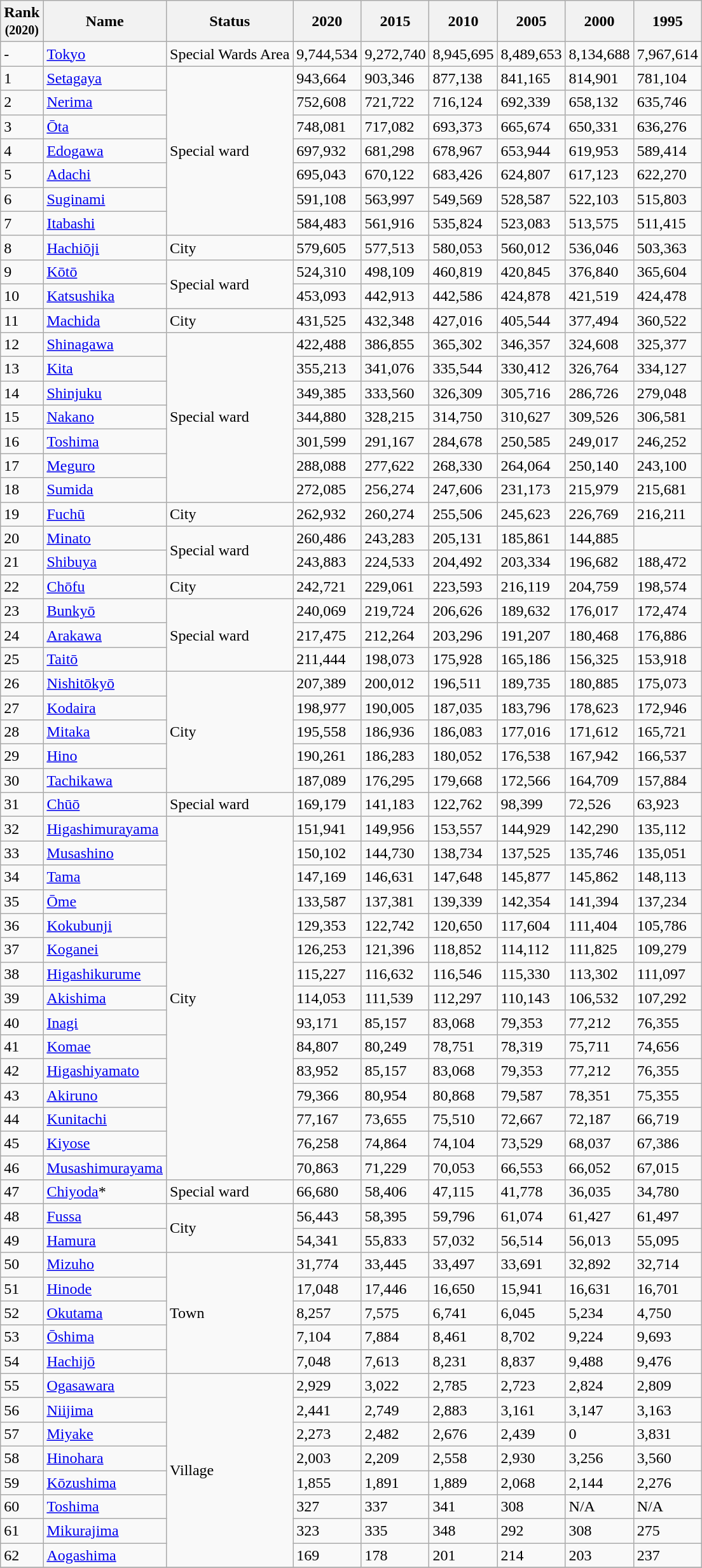<table class="wikitable sortable">
<tr>
<th>Rank<br><small>(2020)</small></th>
<th>Name</th>
<th>Status</th>
<th data-sort-type="number">2020</th>
<th data-sort-type="number">2015</th>
<th data-sort-type="number">2010</th>
<th data-sort-type="number">2005</th>
<th data-sort-type="number">2000</th>
<th data-sort-type="number">1995</th>
</tr>
<tr>
<td>-</td>
<td><a href='#'>Tokyo</a></td>
<td>Special Wards Area</td>
<td>9,744,534</td>
<td>9,272,740</td>
<td>8,945,695</td>
<td>8,489,653</td>
<td>8,134,688</td>
<td>7,967,614</td>
</tr>
<tr>
<td>1</td>
<td><a href='#'>Setagaya</a></td>
<td rowspan="7">Special ward</td>
<td>943,664</td>
<td>903,346</td>
<td>877,138</td>
<td>841,165</td>
<td>814,901</td>
<td>781,104</td>
</tr>
<tr>
<td>2</td>
<td><a href='#'>Nerima</a></td>
<td>752,608</td>
<td>721,722</td>
<td>716,124</td>
<td>692,339</td>
<td>658,132</td>
<td>635,746</td>
</tr>
<tr>
<td>3</td>
<td><a href='#'>Ōta</a></td>
<td>748,081</td>
<td>717,082</td>
<td>693,373</td>
<td>665,674</td>
<td>650,331</td>
<td>636,276</td>
</tr>
<tr>
<td>4</td>
<td><a href='#'>Edogawa</a></td>
<td>697,932</td>
<td>681,298</td>
<td>678,967</td>
<td>653,944</td>
<td>619,953</td>
<td>589,414</td>
</tr>
<tr>
<td>5</td>
<td><a href='#'>Adachi</a></td>
<td>695,043</td>
<td>670,122</td>
<td>683,426</td>
<td>624,807</td>
<td>617,123</td>
<td>622,270</td>
</tr>
<tr>
<td>6</td>
<td><a href='#'>Suginami</a></td>
<td>591,108</td>
<td>563,997</td>
<td>549,569</td>
<td>528,587</td>
<td>522,103</td>
<td>515,803</td>
</tr>
<tr>
<td>7</td>
<td><a href='#'>Itabashi</a></td>
<td>584,483</td>
<td>561,916</td>
<td>535,824</td>
<td>523,083</td>
<td>513,575</td>
<td>511,415</td>
</tr>
<tr>
<td>8</td>
<td><a href='#'>Hachiōji</a></td>
<td>City</td>
<td>579,605</td>
<td>577,513</td>
<td>580,053</td>
<td>560,012</td>
<td>536,046</td>
<td>503,363</td>
</tr>
<tr>
<td>9</td>
<td><a href='#'>Kōtō</a></td>
<td rowspan="2">Special ward</td>
<td>524,310</td>
<td>498,109</td>
<td>460,819</td>
<td>420,845</td>
<td>376,840</td>
<td>365,604</td>
</tr>
<tr>
<td>10</td>
<td><a href='#'>Katsushika</a></td>
<td>453,093</td>
<td>442,913</td>
<td>442,586</td>
<td>424,878</td>
<td>421,519</td>
<td>424,478</td>
</tr>
<tr>
<td>11</td>
<td><a href='#'>Machida</a></td>
<td>City</td>
<td>431,525</td>
<td>432,348</td>
<td>427,016</td>
<td>405,544</td>
<td>377,494</td>
<td>360,522</td>
</tr>
<tr>
<td>12</td>
<td><a href='#'>Shinagawa</a></td>
<td rowspan="7">Special ward</td>
<td>422,488</td>
<td>386,855</td>
<td>365,302</td>
<td>346,357</td>
<td>324,608</td>
<td>325,377</td>
</tr>
<tr>
<td>13</td>
<td><a href='#'>Kita</a></td>
<td>355,213</td>
<td>341,076</td>
<td>335,544</td>
<td>330,412</td>
<td>326,764</td>
<td>334,127</td>
</tr>
<tr>
<td>14</td>
<td><a href='#'>Shinjuku</a></td>
<td>349,385</td>
<td>333,560</td>
<td>326,309</td>
<td>305,716</td>
<td>286,726</td>
<td>279,048</td>
</tr>
<tr>
<td>15</td>
<td><a href='#'>Nakano</a></td>
<td>344,880</td>
<td>328,215</td>
<td>314,750</td>
<td>310,627</td>
<td>309,526</td>
<td>306,581</td>
</tr>
<tr>
<td>16</td>
<td><a href='#'>Toshima</a></td>
<td>301,599</td>
<td>291,167</td>
<td>284,678</td>
<td>250,585</td>
<td>249,017</td>
<td>246,252</td>
</tr>
<tr>
<td>17</td>
<td><a href='#'>Meguro</a></td>
<td>288,088</td>
<td>277,622</td>
<td>268,330</td>
<td>264,064</td>
<td>250,140</td>
<td>243,100</td>
</tr>
<tr>
<td>18</td>
<td><a href='#'>Sumida</a></td>
<td>272,085</td>
<td>256,274</td>
<td>247,606</td>
<td>231,173</td>
<td>215,979</td>
<td>215,681</td>
</tr>
<tr>
<td>19</td>
<td><a href='#'>Fuchū</a></td>
<td>City</td>
<td>262,932</td>
<td>260,274</td>
<td>255,506</td>
<td>245,623</td>
<td>226,769</td>
<td>216,211</td>
</tr>
<tr>
<td>20</td>
<td><a href='#'>Minato</a></td>
<td rowspan="2">Special ward</td>
<td>260,486</td>
<td>243,283</td>
<td>205,131</td>
<td>185,861</td>
<td>144,885</td>
</tr>
<tr>
<td>21</td>
<td><a href='#'>Shibuya</a></td>
<td>243,883</td>
<td>224,533</td>
<td>204,492</td>
<td>203,334</td>
<td>196,682</td>
<td>188,472</td>
</tr>
<tr>
<td>22</td>
<td><a href='#'>Chōfu</a></td>
<td>City</td>
<td>242,721</td>
<td>229,061</td>
<td>223,593</td>
<td>216,119</td>
<td>204,759</td>
<td>198,574</td>
</tr>
<tr>
<td>23</td>
<td><a href='#'>Bunkyō</a></td>
<td rowspan="3">Special ward</td>
<td>240,069</td>
<td>219,724</td>
<td>206,626</td>
<td>189,632</td>
<td>176,017</td>
<td>172,474</td>
</tr>
<tr>
<td>24</td>
<td><a href='#'>Arakawa</a></td>
<td>217,475</td>
<td>212,264</td>
<td>203,296</td>
<td>191,207</td>
<td>180,468</td>
<td>176,886</td>
</tr>
<tr>
<td>25</td>
<td><a href='#'>Taitō</a></td>
<td>211,444</td>
<td>198,073</td>
<td>175,928</td>
<td>165,186</td>
<td>156,325</td>
<td>153,918</td>
</tr>
<tr>
<td>26</td>
<td><a href='#'>Nishitōkyō</a></td>
<td rowspan="5">City</td>
<td>207,389</td>
<td>200,012</td>
<td>196,511</td>
<td>189,735</td>
<td>180,885</td>
<td>175,073</td>
</tr>
<tr>
<td>27</td>
<td><a href='#'>Kodaira</a></td>
<td>198,977</td>
<td>190,005</td>
<td>187,035</td>
<td>183,796</td>
<td>178,623</td>
<td>172,946</td>
</tr>
<tr>
<td>28</td>
<td><a href='#'>Mitaka</a></td>
<td>195,558</td>
<td>186,936</td>
<td>186,083</td>
<td>177,016</td>
<td>171,612</td>
<td>165,721</td>
</tr>
<tr>
<td>29</td>
<td><a href='#'>Hino</a></td>
<td>190,261</td>
<td>186,283</td>
<td>180,052</td>
<td>176,538</td>
<td>167,942</td>
<td>166,537</td>
</tr>
<tr>
<td>30</td>
<td><a href='#'>Tachikawa</a></td>
<td>187,089</td>
<td>176,295</td>
<td>179,668</td>
<td>172,566</td>
<td>164,709</td>
<td>157,884</td>
</tr>
<tr>
<td>31</td>
<td><a href='#'>Chūō</a></td>
<td>Special ward</td>
<td>169,179</td>
<td>141,183</td>
<td>122,762</td>
<td>98,399</td>
<td>72,526</td>
<td>63,923</td>
</tr>
<tr>
<td>32</td>
<td><a href='#'>Higashimurayama</a></td>
<td rowspan="15">City</td>
<td>151,941</td>
<td>149,956</td>
<td>153,557</td>
<td>144,929</td>
<td>142,290</td>
<td>135,112</td>
</tr>
<tr>
<td>33</td>
<td><a href='#'>Musashino</a></td>
<td>150,102</td>
<td>144,730</td>
<td>138,734</td>
<td>137,525</td>
<td>135,746</td>
<td>135,051</td>
</tr>
<tr>
<td>34</td>
<td><a href='#'>Tama</a></td>
<td>147,169</td>
<td>146,631</td>
<td>147,648</td>
<td>145,877</td>
<td>145,862</td>
<td>148,113</td>
</tr>
<tr>
<td>35</td>
<td><a href='#'>Ōme</a></td>
<td>133,587</td>
<td>137,381</td>
<td>139,339</td>
<td>142,354</td>
<td>141,394</td>
<td>137,234</td>
</tr>
<tr>
<td>36</td>
<td><a href='#'>Kokubunji</a></td>
<td>129,353</td>
<td>122,742</td>
<td>120,650</td>
<td>117,604</td>
<td>111,404</td>
<td>105,786</td>
</tr>
<tr>
<td>37</td>
<td><a href='#'>Koganei</a></td>
<td>126,253</td>
<td>121,396</td>
<td>118,852</td>
<td>114,112</td>
<td>111,825</td>
<td>109,279</td>
</tr>
<tr>
<td>38</td>
<td><a href='#'>Higashikurume</a></td>
<td>115,227</td>
<td>116,632</td>
<td>116,546</td>
<td>115,330</td>
<td>113,302</td>
<td>111,097</td>
</tr>
<tr>
<td>39</td>
<td><a href='#'>Akishima</a></td>
<td>114,053</td>
<td>111,539</td>
<td>112,297</td>
<td>110,143</td>
<td>106,532</td>
<td>107,292</td>
</tr>
<tr>
<td>40</td>
<td><a href='#'>Inagi</a></td>
<td>93,171</td>
<td>85,157</td>
<td>83,068</td>
<td>79,353</td>
<td>77,212</td>
<td>76,355</td>
</tr>
<tr>
<td>41</td>
<td><a href='#'>Komae</a></td>
<td>84,807</td>
<td>80,249</td>
<td>78,751</td>
<td>78,319</td>
<td>75,711</td>
<td>74,656</td>
</tr>
<tr>
<td>42</td>
<td><a href='#'>Higashiyamato</a></td>
<td>83,952</td>
<td>85,157</td>
<td>83,068</td>
<td>79,353</td>
<td>77,212</td>
<td>76,355</td>
</tr>
<tr>
<td>43</td>
<td><a href='#'>Akiruno</a></td>
<td>79,366</td>
<td>80,954</td>
<td>80,868</td>
<td>79,587</td>
<td>78,351</td>
<td>75,355</td>
</tr>
<tr>
<td>44</td>
<td><a href='#'>Kunitachi</a></td>
<td>77,167</td>
<td>73,655</td>
<td>75,510</td>
<td>72,667</td>
<td>72,187</td>
<td>66,719</td>
</tr>
<tr>
<td>45</td>
<td><a href='#'>Kiyose</a></td>
<td>76,258</td>
<td>74,864</td>
<td>74,104</td>
<td>73,529</td>
<td>68,037</td>
<td>67,386</td>
</tr>
<tr>
<td>46</td>
<td><a href='#'>Musashimurayama</a></td>
<td>70,863</td>
<td>71,229</td>
<td>70,053</td>
<td>66,553</td>
<td>66,052</td>
<td>67,015</td>
</tr>
<tr>
<td>47</td>
<td><a href='#'>Chiyoda</a>*</td>
<td>Special ward</td>
<td>66,680</td>
<td>58,406</td>
<td>47,115</td>
<td>41,778</td>
<td>36,035</td>
<td>34,780</td>
</tr>
<tr>
<td>48</td>
<td><a href='#'>Fussa</a></td>
<td rowspan="2">City</td>
<td>56,443</td>
<td>58,395</td>
<td>59,796</td>
<td>61,074</td>
<td>61,427</td>
<td>61,497</td>
</tr>
<tr>
<td>49</td>
<td><a href='#'>Hamura</a></td>
<td>54,341</td>
<td>55,833</td>
<td>57,032</td>
<td>56,514</td>
<td>56,013</td>
<td>55,095</td>
</tr>
<tr>
<td>50</td>
<td><a href='#'>Mizuho</a></td>
<td rowspan="5">Town</td>
<td>31,774</td>
<td>33,445</td>
<td>33,497</td>
<td>33,691</td>
<td>32,892</td>
<td>32,714</td>
</tr>
<tr>
<td>51</td>
<td><a href='#'>Hinode</a></td>
<td>17,048</td>
<td>17,446</td>
<td>16,650</td>
<td>15,941</td>
<td>16,631</td>
<td>16,701</td>
</tr>
<tr>
<td>52</td>
<td><a href='#'>Okutama</a></td>
<td>8,257</td>
<td>7,575</td>
<td>6,741</td>
<td>6,045</td>
<td>5,234</td>
<td>4,750</td>
</tr>
<tr>
<td>53</td>
<td><a href='#'>Ōshima</a></td>
<td>7,104</td>
<td>7,884</td>
<td>8,461</td>
<td>8,702</td>
<td>9,224</td>
<td>9,693</td>
</tr>
<tr>
<td>54</td>
<td><a href='#'>Hachijō</a></td>
<td>7,048</td>
<td>7,613</td>
<td>8,231</td>
<td>8,837</td>
<td>9,488</td>
<td>9,476</td>
</tr>
<tr>
<td>55</td>
<td><a href='#'>Ogasawara</a></td>
<td rowspan="8">Village</td>
<td>2,929</td>
<td>3,022</td>
<td>2,785</td>
<td>2,723</td>
<td>2,824</td>
<td>2,809</td>
</tr>
<tr>
<td>56</td>
<td><a href='#'>Niijima</a></td>
<td>2,441</td>
<td>2,749</td>
<td>2,883</td>
<td>3,161</td>
<td>3,147</td>
<td>3,163</td>
</tr>
<tr>
<td>57</td>
<td><a href='#'>Miyake</a></td>
<td>2,273</td>
<td>2,482</td>
<td>2,676</td>
<td>2,439</td>
<td>0</td>
<td>3,831</td>
</tr>
<tr>
<td>58</td>
<td><a href='#'>Hinohara</a></td>
<td>2,003</td>
<td>2,209</td>
<td>2,558</td>
<td>2,930</td>
<td>3,256</td>
<td>3,560</td>
</tr>
<tr>
<td>59</td>
<td><a href='#'>Kōzushima</a></td>
<td>1,855</td>
<td>1,891</td>
<td>1,889</td>
<td>2,068</td>
<td>2,144</td>
<td>2,276</td>
</tr>
<tr>
<td>60</td>
<td><a href='#'>Toshima</a></td>
<td>327</td>
<td>337</td>
<td>341</td>
<td>308</td>
<td>N/A</td>
<td>N/A</td>
</tr>
<tr>
<td>61</td>
<td><a href='#'>Mikurajima</a></td>
<td>323</td>
<td>335</td>
<td>348</td>
<td>292</td>
<td>308</td>
<td>275</td>
</tr>
<tr>
<td>62</td>
<td><a href='#'>Aogashima</a></td>
<td>169</td>
<td>178</td>
<td>201</td>
<td>214</td>
<td>203</td>
<td>237</td>
</tr>
<tr>
</tr>
</table>
